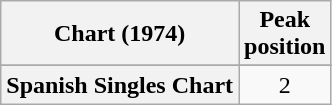<table class="wikitable sortable plainrowheaders" style="text-align:center">
<tr>
<th scope="col">Chart (1974)</th>
<th scope="col">Peak<br>position</th>
</tr>
<tr>
</tr>
<tr>
</tr>
<tr>
</tr>
<tr>
</tr>
<tr>
<th scope="row">Spanish Singles Chart</th>
<td>2</td>
</tr>
</table>
